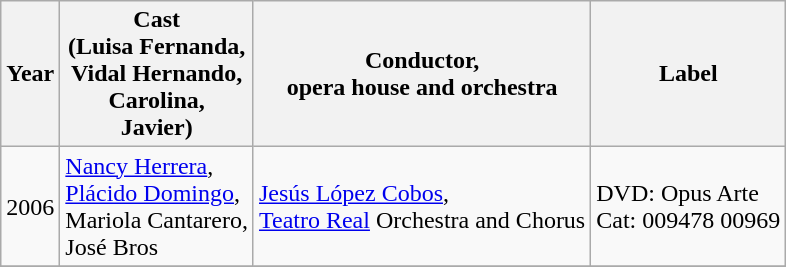<table class="wikitable">
<tr>
<th>Year</th>
<th>Cast <br>(Luisa Fernanda,<br>Vidal Hernando,<br>Carolina,<br>Javier)</th>
<th>Conductor,<br>opera house and orchestra</th>
<th>Label</th>
</tr>
<tr>
<td>2006</td>
<td><a href='#'>Nancy Herrera</a>,<br><a href='#'>Plácido Domingo</a>,<br>Mariola Cantarero,<br>José Bros</td>
<td><a href='#'>Jesús López Cobos</a>,<br> <a href='#'>Teatro Real</a> Orchestra and Chorus</td>
<td>DVD: Opus Arte<br>Cat: 009478 00969</td>
</tr>
<tr>
</tr>
</table>
